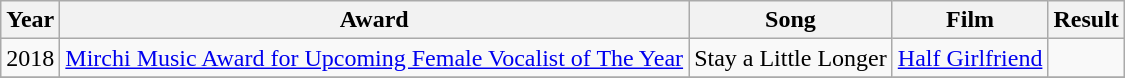<table class="wikitable">
<tr>
<th>Year</th>
<th>Award</th>
<th>Song</th>
<th>Film</th>
<th>Result</th>
</tr>
<tr>
<td>2018</td>
<td><a href='#'>Mirchi Music Award for Upcoming Female Vocalist of The Year</a></td>
<td>Stay a Little Longer</td>
<td><a href='#'>Half Girlfriend</a></td>
<td></td>
</tr>
<tr>
</tr>
</table>
